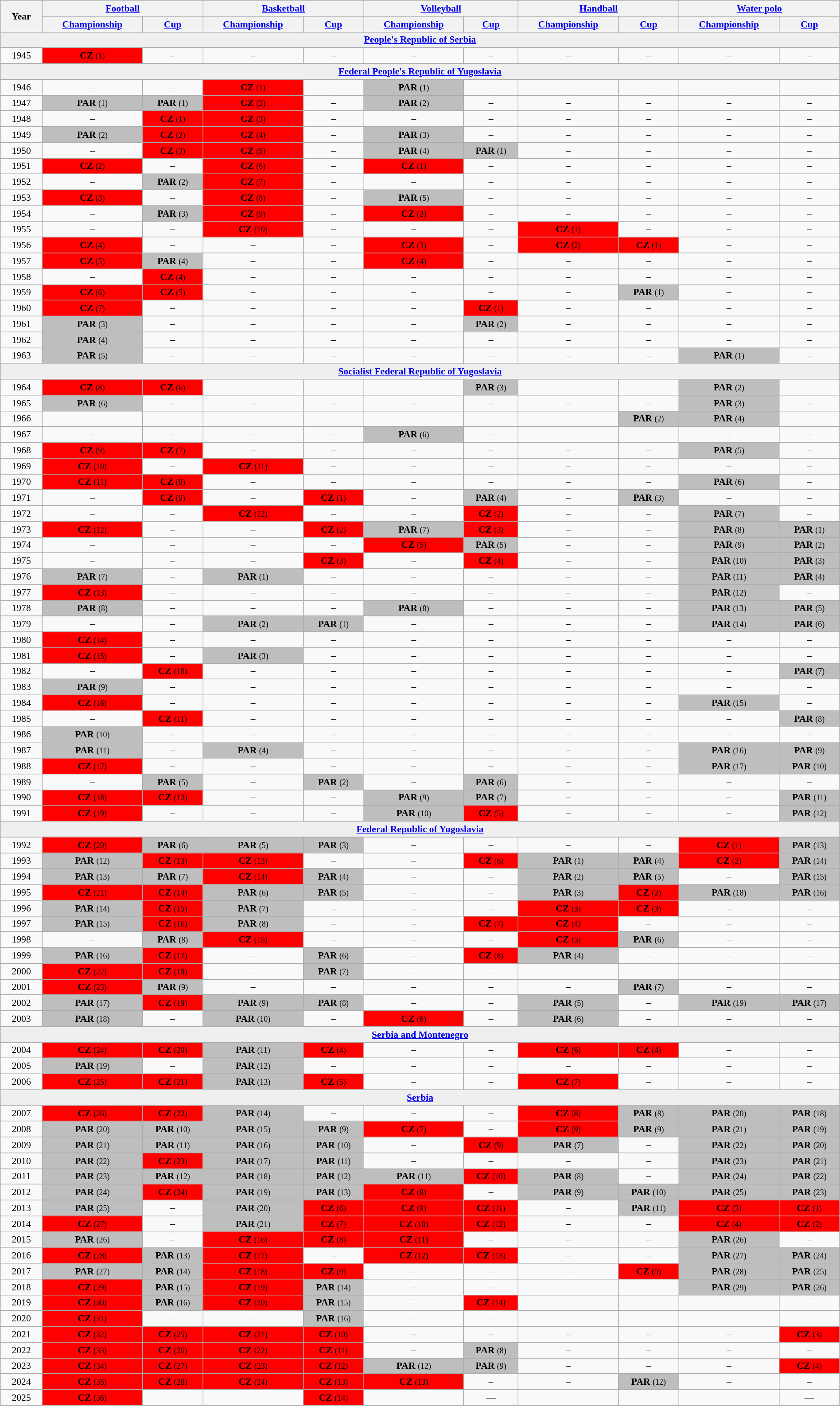<table class=wikitable style="text-align:center; font-size:90%; width:100%">
<tr>
<th rowspan=2 width=5%>Year</th>
<th colspan=2><a href='#'>Football</a></th>
<th colspan=2><a href='#'>Basketball</a></th>
<th colspan=2><a href='#'>Volleyball</a></th>
<th colspan=2><a href='#'>Handball</a></th>
<th colspan=2><a href='#'>Water polo</a></th>
</tr>
<tr>
<th><a href='#'>Championship</a></th>
<th><a href='#'>Cup</a></th>
<th><a href='#'>Championship</a></th>
<th><a href='#'>Cup</a></th>
<th><a href='#'>Championship</a></th>
<th><a href='#'>Cup</a></th>
<th><a href='#'>Championship</a></th>
<th><a href='#'>Cup</a></th>
<th><a href='#'>Championship</a></th>
<th><a href='#'>Cup</a></th>
</tr>
<tr bgcolor="#efefef">
<td colspan=11 align=center><strong><a href='#'>People's Republic of Serbia</a></strong></td>
</tr>
<tr>
<td>1945</td>
<td style="background:#F00;"><strong>CZ</strong> <small>(1)</small></td>
<td>–</td>
<td>–</td>
<td>–</td>
<td>–</td>
<td>–</td>
<td>–</td>
<td>–</td>
<td>–</td>
<td>–</td>
</tr>
<tr bgcolor="#efefef">
<td colspan=11 align=center><strong><a href='#'>Federal People's Republic of Yugoslavia</a></strong></td>
</tr>
<tr>
<td>1946</td>
<td>–</td>
<td>–</td>
<td style="background:#F00;"><strong>CZ</strong> <small>(1)</small></td>
<td>–</td>
<td style="background:#BEBEBE;"><strong>PAR</strong> <small>(1)</small></td>
<td>–</td>
<td>–</td>
<td>–</td>
<td>–</td>
<td>–</td>
</tr>
<tr>
<td>1947</td>
<td style="background:#BEBEBE;"><strong>PAR</strong> <small>(1)</small></td>
<td style="background:#BEBEBE;"><strong>PAR</strong> <small>(1)</small></td>
<td style="background:#F00;"><strong>CZ</strong> <small>(2)</small></td>
<td>–</td>
<td style="background:#BEBEBE;"><strong>PAR</strong> <small>(2)</small></td>
<td>–</td>
<td>–</td>
<td>–</td>
<td>–</td>
<td>–</td>
</tr>
<tr>
<td>1948</td>
<td>–</td>
<td style="background:#F00;"><strong>CZ</strong> <small>(1)</small></td>
<td style="background:#F00;"><strong>CZ</strong> <small>(3)</small></td>
<td>–</td>
<td>–</td>
<td>–</td>
<td>–</td>
<td>–</td>
<td>–</td>
<td>–</td>
</tr>
<tr>
<td>1949</td>
<td style="background:#BEBEBE;"><strong>PAR</strong> <small>(2)</small></td>
<td style="background:#F00;"><strong>CZ</strong> <small>(2)</small></td>
<td style="background:#F00;"><strong>CZ</strong> <small>(4)</small></td>
<td>–</td>
<td style="background:#BEBEBE;"><strong>PAR</strong> <small>(3)</small></td>
<td>–</td>
<td>–</td>
<td>–</td>
<td>–</td>
<td>–</td>
</tr>
<tr>
<td>1950</td>
<td>–</td>
<td style="background:#F00;"><strong>CZ</strong> <small>(3)</small></td>
<td style="background:#F00;"><strong>CZ</strong> <small>(5)</small></td>
<td>–</td>
<td style="background:#BEBEBE;"><strong>PAR</strong> <small>(4)</small></td>
<td style="background:#BEBEBE;"><strong>PAR</strong> <small>(1)</small></td>
<td>–</td>
<td>–</td>
<td>–</td>
<td>–</td>
</tr>
<tr>
<td>1951</td>
<td style="background:#F00;"><strong>CZ</strong> <small>(2)</small></td>
<td>–</td>
<td style="background:#F00;"><strong>CZ</strong> <small>(6)</small></td>
<td>–</td>
<td style="background:#F00;"><strong>CZ</strong> <small>(1)</small></td>
<td>–</td>
<td>–</td>
<td>–</td>
<td>–</td>
<td>–</td>
</tr>
<tr>
<td>1952</td>
<td>–</td>
<td style="background:#BEBEBE;"><strong>PAR</strong> <small>(2)</small></td>
<td style="background:#F00;"><strong>CZ</strong> <small>(7)</small></td>
<td>–</td>
<td>–</td>
<td>–</td>
<td>–</td>
<td>–</td>
<td>–</td>
<td>–</td>
</tr>
<tr>
<td>1953</td>
<td style="background:#F00;"><strong>CZ</strong> <small>(3)</small></td>
<td>–</td>
<td style="background:#F00;"><strong>CZ</strong> <small>(8)</small></td>
<td>–</td>
<td style="background:#BEBEBE;"><strong>PAR</strong> <small>(5)</small></td>
<td>–</td>
<td>–</td>
<td>–</td>
<td>–</td>
<td>–</td>
</tr>
<tr>
<td>1954</td>
<td>–</td>
<td style="background:#BEBEBE;"><strong>PAR</strong> <small>(3)</small></td>
<td style="background:#F00;"><strong>CZ</strong> <small>(9)</small></td>
<td>–</td>
<td style="background:#F00;"><strong>CZ</strong> <small>(2)</small></td>
<td>–</td>
<td>–</td>
<td>–</td>
<td>–</td>
<td>–</td>
</tr>
<tr>
<td>1955</td>
<td>–</td>
<td>–</td>
<td style="background:#F00;"><strong>CZ</strong> <small>(10)</small></td>
<td>–</td>
<td>–</td>
<td>–</td>
<td style="background:#F00;"><strong>CZ</strong> <small>(1)</small></td>
<td>–</td>
<td>–</td>
<td>–</td>
</tr>
<tr>
<td>1956</td>
<td style="background:#F00;"><strong>CZ</strong> <small>(4)</small></td>
<td>–</td>
<td>–</td>
<td>–</td>
<td style="background:#F00;"><strong>CZ</strong> <small>(3)</small></td>
<td>–</td>
<td style="background:#F00;"><strong>CZ</strong> <small>(2)</small></td>
<td style="background:#F00;"><strong>CZ</strong> <small>(1)</small></td>
<td>–</td>
<td>–</td>
</tr>
<tr>
<td>1957</td>
<td style="background:#F00;"><strong>CZ</strong> <small>(5)</small></td>
<td style="background:#BEBEBE;"><strong>PAR</strong> <small>(4)</small></td>
<td>–</td>
<td>–</td>
<td style="background:#F00;"><strong>CZ</strong> <small>(4)</small></td>
<td>–</td>
<td>–</td>
<td>–</td>
<td>–</td>
<td>–</td>
</tr>
<tr>
<td>1958</td>
<td>–</td>
<td style="background:#F00;"><strong>CZ</strong> <small>(4)</small></td>
<td>–</td>
<td>–</td>
<td>–</td>
<td>–</td>
<td>–</td>
<td>–</td>
<td>–</td>
<td>–</td>
</tr>
<tr>
<td>1959</td>
<td style="background:#F00;"><strong>CZ</strong> <small>(6)</small></td>
<td style="background:#F00;"><strong>CZ</strong> <small>(5)</small></td>
<td>–</td>
<td>–</td>
<td>–</td>
<td>–</td>
<td>–</td>
<td style="background:#BEBEBE;"><strong>PAR</strong> <small>(1)</small></td>
<td>–</td>
<td>–</td>
</tr>
<tr>
<td>1960</td>
<td style="background:#F00;"><strong>CZ</strong> <small>(7)</small></td>
<td>–</td>
<td>–</td>
<td>–</td>
<td>–</td>
<td style="background:#F00;"><strong>CZ</strong> <small>(1)</small></td>
<td>–</td>
<td>–</td>
<td>–</td>
<td>–</td>
</tr>
<tr>
<td>1961</td>
<td style="background:#BEBEBE;"><strong>PAR</strong> <small>(3)</small></td>
<td>–</td>
<td>–</td>
<td>–</td>
<td>–</td>
<td style="background:#BEBEBE;"><strong>PAR</strong> <small>(2)</small></td>
<td>–</td>
<td>–</td>
<td>–</td>
<td>–</td>
</tr>
<tr>
<td>1962</td>
<td style="background:#BEBEBE;"><strong>PAR</strong> <small>(4)</small></td>
<td>–</td>
<td>–</td>
<td>–</td>
<td>–</td>
<td>–</td>
<td>–</td>
<td>–</td>
<td>–</td>
<td>–</td>
</tr>
<tr>
<td>1963</td>
<td style="background:#BEBEBE;"><strong>PAR</strong> <small>(5)</small></td>
<td>–</td>
<td>–</td>
<td>–</td>
<td>–</td>
<td>–</td>
<td>–</td>
<td>–</td>
<td style="background:#BEBEBE;"><strong>PAR</strong> <small>(1)</small></td>
<td>–</td>
</tr>
<tr bgcolor="#efefef">
<td colspan=11 align=center><strong><a href='#'>Socialist Federal Republic of Yugoslavia</a></strong></td>
</tr>
<tr>
<td>1964</td>
<td style="background:#F00;"><strong>CZ</strong> <small>(8)</small></td>
<td style="background:#F00;"><strong>CZ</strong> <small>(6)</small></td>
<td>–</td>
<td>–</td>
<td>–</td>
<td style="background:#BEBEBE;"><strong>PAR</strong> <small>(3)</small></td>
<td>–</td>
<td>–</td>
<td style="background:#BEBEBE;"><strong>PAR</strong> <small>(2)</small></td>
<td>–</td>
</tr>
<tr>
<td>1965</td>
<td style="background:#BEBEBE;"><strong>PAR</strong> <small>(6)</small></td>
<td>–</td>
<td>–</td>
<td>–</td>
<td>–</td>
<td>–</td>
<td>–</td>
<td>–</td>
<td style="background:#BEBEBE;"><strong>PAR</strong> <small>(3)</small></td>
<td>–</td>
</tr>
<tr>
<td>1966</td>
<td>–</td>
<td>–</td>
<td>–</td>
<td>–</td>
<td>–</td>
<td>–</td>
<td>–</td>
<td style="background:#BEBEBE;"><strong>PAR</strong> <small>(2)</small></td>
<td style="background:#BEBEBE;"><strong>PAR</strong> <small>(4)</small></td>
<td>–</td>
</tr>
<tr>
<td>1967</td>
<td>–</td>
<td>–</td>
<td>–</td>
<td>–</td>
<td style="background:#BEBEBE;"><strong>PAR</strong> <small>(6)</small></td>
<td>–</td>
<td>–</td>
<td>–</td>
<td>–</td>
<td>–</td>
</tr>
<tr>
<td>1968</td>
<td style="background:#F00;"><strong>CZ</strong> <small>(9)</small></td>
<td style="background:#F00;"><strong>CZ</strong> <small>(7)</small></td>
<td>–</td>
<td>–</td>
<td>–</td>
<td>–</td>
<td>–</td>
<td>–</td>
<td style="background:#BEBEBE;"><strong>PAR</strong> <small>(5)</small></td>
<td>–</td>
</tr>
<tr>
<td>1969</td>
<td style="background:#F00;"><strong>CZ</strong> <small>(10)</small></td>
<td>–</td>
<td style="background:#F00;"><strong>CZ</strong> <small>(11)</small></td>
<td>–</td>
<td>–</td>
<td>–</td>
<td>–</td>
<td>–</td>
<td>–</td>
<td>–</td>
</tr>
<tr>
<td>1970</td>
<td style="background:#F00;"><strong>CZ</strong> <small>(11)</small></td>
<td style="background:#F00;"><strong>CZ</strong> <small>(8)</small></td>
<td>–</td>
<td>–</td>
<td>–</td>
<td>–</td>
<td>–</td>
<td>–</td>
<td style="background:#BEBEBE;"><strong>PAR</strong> <small>(6)</small></td>
<td>–</td>
</tr>
<tr>
<td>1971</td>
<td>–</td>
<td style="background:#F00;"><strong>CZ</strong> <small>(9)</small></td>
<td>–</td>
<td style="background:#F00;"><strong>CZ</strong> <small>(1)</small></td>
<td>–</td>
<td style="background:#BEBEBE;"><strong>PAR</strong> <small>(4)</small></td>
<td>–</td>
<td style="background:#BEBEBE;"><strong>PAR</strong> <small>(3)</small></td>
<td>–</td>
<td>–</td>
</tr>
<tr>
<td>1972</td>
<td>–</td>
<td>–</td>
<td style="background:#F00;"><strong>CZ</strong> <small>(12)</small></td>
<td>–</td>
<td>–</td>
<td style="background:#F00;"><strong>CZ</strong> <small>(2)</small></td>
<td>–</td>
<td>–</td>
<td style="background:#BEBEBE;"><strong>PAR</strong> <small>(7)</small></td>
<td>–</td>
</tr>
<tr>
<td>1973</td>
<td style="background:#F00;"><strong>CZ</strong> <small>(12)</small></td>
<td>–</td>
<td>–</td>
<td style="background:#F00;"><strong>CZ</strong> <small>(2)</small></td>
<td style="background:#BEBEBE;"><strong>PAR</strong> <small>(7)</small></td>
<td style="background:#F00;"><strong>CZ</strong> <small>(3)</small></td>
<td>–</td>
<td>–</td>
<td style="background:#BEBEBE;"><strong>PAR</strong> <small>(8)</small></td>
<td style="background:#BEBEBE;"><strong>PAR</strong> <small>(1)</small></td>
</tr>
<tr>
<td>1974</td>
<td>–</td>
<td>–</td>
<td>–</td>
<td>–</td>
<td style="background:#F00;"><strong>CZ</strong> <small>(5)</small></td>
<td style="background:#BEBEBE;"><strong>PAR</strong> <small>(5)</small></td>
<td>–</td>
<td>–</td>
<td style="background:#BEBEBE;"><strong>PAR</strong> <small>(9)</small></td>
<td style="background:#BEBEBE;"><strong>PAR</strong> <small>(2)</small></td>
</tr>
<tr>
<td>1975</td>
<td>–</td>
<td>–</td>
<td>–</td>
<td style="background:#F00;"><strong>CZ</strong> <small>(3)</small></td>
<td>–</td>
<td style="background:#F00;"><strong>CZ</strong> <small>(4)</small></td>
<td>–</td>
<td>–</td>
<td style="background:#BEBEBE;"><strong>PAR</strong> <small>(10)</small></td>
<td style="background:#BEBEBE;"><strong>PAR</strong> <small>(3)</small></td>
</tr>
<tr>
<td>1976</td>
<td style="background:#BEBEBE;"><strong>PAR</strong> <small>(7)</small></td>
<td>–</td>
<td style="background:#BEBEBE;"><strong>PAR</strong> <small>(1)</small></td>
<td>–</td>
<td>–</td>
<td>–</td>
<td>–</td>
<td>–</td>
<td style="background:#BEBEBE;"><strong>PAR</strong> <small>(11)</small></td>
<td style="background:#BEBEBE;"><strong>PAR</strong> <small>(4)</small></td>
</tr>
<tr>
<td>1977</td>
<td style="background:#F00;"><strong>CZ</strong> <small>(13)</small></td>
<td>–</td>
<td>–</td>
<td>–</td>
<td>–</td>
<td>–</td>
<td>–</td>
<td>–</td>
<td style="background:#BEBEBE;"><strong>PAR</strong> <small>(12)</small></td>
<td>–</td>
</tr>
<tr>
<td>1978</td>
<td style="background:#BEBEBE;"><strong>PAR</strong> <small>(8)</small></td>
<td>–</td>
<td>–</td>
<td>–</td>
<td style="background:#BEBEBE;"><strong>PAR</strong> <small>(8)</small></td>
<td>–</td>
<td>–</td>
<td>–</td>
<td style="background:#BEBEBE;"><strong>PAR</strong> <small>(13)</small></td>
<td style="background:#BEBEBE;"><strong>PAR</strong> <small>(5)</small></td>
</tr>
<tr>
<td>1979</td>
<td>–</td>
<td>–</td>
<td style="background:#BEBEBE;"><strong>PAR</strong> <small>(2)</small></td>
<td style="background:#BEBEBE;"><strong>PAR</strong> <small>(1)</small></td>
<td>–</td>
<td>–</td>
<td>–</td>
<td>–</td>
<td style="background:#BEBEBE;"><strong>PAR</strong> <small>(14)</small></td>
<td style="background:#BEBEBE;"><strong>PAR</strong> <small>(6)</small></td>
</tr>
<tr>
<td>1980</td>
<td style="background:#F00;"><strong>CZ</strong> <small>(14)</small></td>
<td>–</td>
<td>–</td>
<td>–</td>
<td>–</td>
<td>–</td>
<td>–</td>
<td>–</td>
<td>–</td>
<td>–</td>
</tr>
<tr>
<td>1981</td>
<td style="background:#F00;"><strong>CZ</strong> <small>(15)</small></td>
<td>–</td>
<td style="background:#BEBEBE;"><strong>PAR</strong> <small>(3)</small></td>
<td>–</td>
<td>–</td>
<td>–</td>
<td>–</td>
<td>–</td>
<td>–</td>
<td>–</td>
</tr>
<tr>
<td>1982</td>
<td>–</td>
<td style="background:#F00;"><strong>CZ</strong> <small>(10)</small></td>
<td>–</td>
<td>–</td>
<td>–</td>
<td>–</td>
<td>–</td>
<td>–</td>
<td>–</td>
<td style="background:#BEBEBE;"><strong>PAR</strong> <small>(7)</small></td>
</tr>
<tr>
<td>1983</td>
<td style="background:#BEBEBE;"><strong>PAR</strong> <small>(9)</small></td>
<td>–</td>
<td>–</td>
<td>–</td>
<td>–</td>
<td>–</td>
<td>–</td>
<td>–</td>
<td>–</td>
<td>–</td>
</tr>
<tr>
<td>1984</td>
<td style="background:#F00;"><strong>CZ</strong> <small>(16)</small></td>
<td>–</td>
<td>–</td>
<td>–</td>
<td>–</td>
<td>–</td>
<td>–</td>
<td>–</td>
<td style="background:#BEBEBE;"><strong>PAR</strong> <small>(15)</small></td>
<td>–</td>
</tr>
<tr>
<td>1985</td>
<td>–</td>
<td style="background:#F00;"><strong>CZ</strong> <small>(11)</small></td>
<td>–</td>
<td>–</td>
<td>–</td>
<td>–</td>
<td>–</td>
<td>–</td>
<td>–</td>
<td style="background:#BEBEBE;"><strong>PAR</strong> <small>(8)</small></td>
</tr>
<tr>
<td>1986</td>
<td style="background:#BEBEBE;"><strong>PAR</strong> <small>(10)</small></td>
<td>–</td>
<td>–</td>
<td>–</td>
<td>–</td>
<td>–</td>
<td>–</td>
<td>–</td>
<td>–</td>
<td>–</td>
</tr>
<tr>
<td>1987</td>
<td style="background:#BEBEBE;"><strong>PAR</strong> <small>(11)</small></td>
<td>–</td>
<td style="background:#BEBEBE;"><strong>PAR</strong> <small>(4)</small></td>
<td>–</td>
<td>–</td>
<td>–</td>
<td>–</td>
<td>–</td>
<td style="background:#BEBEBE;"><strong>PAR</strong> <small>(16)</small></td>
<td style="background:#BEBEBE;"><strong>PAR</strong> <small>(9)</small></td>
</tr>
<tr>
<td>1988</td>
<td style="background:#F00;"><strong>CZ</strong> <small>(17)</small></td>
<td>–</td>
<td>–</td>
<td>–</td>
<td>–</td>
<td>–</td>
<td>–</td>
<td>–</td>
<td style="background:#BEBEBE;"><strong>PAR</strong> <small>(17)</small></td>
<td style="background:#BEBEBE;"><strong>PAR</strong> <small>(10)</small></td>
</tr>
<tr>
<td>1989</td>
<td>–</td>
<td style="background:#BEBEBE;"><strong>PAR</strong> <small>(5)</small></td>
<td>–</td>
<td style="background:#BEBEBE;"><strong>PAR</strong> <small>(2)</small></td>
<td>–</td>
<td style="background:#BEBEBE;"><strong>PAR</strong> <small>(6)</small></td>
<td>–</td>
<td>–</td>
<td>–</td>
<td>–</td>
</tr>
<tr>
<td>1990</td>
<td style="background:#F00;"><strong>CZ</strong> <small>(18)</small></td>
<td style="background:#F00;"><strong>CZ</strong> <small>(12)</small></td>
<td>–</td>
<td>–</td>
<td style="background:#BEBEBE;"><strong>PAR</strong> <small>(9)</small></td>
<td style="background:#BEBEBE;"><strong>PAR</strong> <small>(7)</small></td>
<td>–</td>
<td>–</td>
<td>–</td>
<td style="background:#BEBEBE;"><strong>PAR</strong> <small>(11)</small></td>
</tr>
<tr>
<td>1991</td>
<td style="background:#F00;"><strong>CZ</strong> <small>(19)</small></td>
<td>–</td>
<td>–</td>
<td>–</td>
<td style="background:#BEBEBE;"><strong>PAR</strong> <small>(10)</small></td>
<td style="background:#F00;"><strong>CZ</strong> <small>(5)</small></td>
<td>–</td>
<td>–</td>
<td>–</td>
<td style="background:#BEBEBE;"><strong>PAR</strong> <small>(12)</small></td>
</tr>
<tr bgcolor="#efefef">
<td colspan=11 align=center><strong><a href='#'>Federal Republic of Yugoslavia</a></strong></td>
</tr>
<tr>
<td>1992</td>
<td style="background:#F00;"><strong>CZ</strong> <small>(20)</small></td>
<td style="background:#BEBEBE;"><strong>PAR</strong> <small>(6)</small></td>
<td style="background:#BEBEBE;"><strong>PAR</strong> <small>(5)</small></td>
<td style="background:#BEBEBE;"><strong>PAR</strong> <small>(3)</small></td>
<td>–</td>
<td>–</td>
<td>–</td>
<td>–</td>
<td style="background:#F00;"><strong>CZ</strong> <small>(1)</small></td>
<td style="background:#BEBEBE;"><strong>PAR</strong> <small>(13)</small></td>
</tr>
<tr>
<td>1993</td>
<td style="background:#BEBEBE;"><strong>PAR</strong> <small>(12)</small></td>
<td style="background:#F00;"><strong>CZ</strong> <small>(13)</small></td>
<td style="background:#F00;"><strong>CZ</strong> <small>(13)</small></td>
<td>–</td>
<td>–</td>
<td style="background:#F00;"><strong>CZ</strong> <small>(6)</small></td>
<td style="background:#BEBEBE;"><strong>PAR</strong> <small>(1)</small></td>
<td style="background:#BEBEBE;"><strong>PAR</strong> <small>(4)</small></td>
<td style="background:#F00;"><strong>CZ</strong> <small>(2)</small></td>
<td style="background:#BEBEBE;"><strong>PAR</strong> <small>(14)</small></td>
</tr>
<tr>
<td>1994</td>
<td style="background:#BEBEBE;"><strong>PAR</strong> <small>(13)</small></td>
<td style="background:#BEBEBE;"><strong>PAR</strong> <small>(7)</small></td>
<td style="background:#F00;"><strong>CZ</strong> <small>(14)</small></td>
<td style="background:#BEBEBE;"><strong>PAR</strong> <small>(4)</small></td>
<td>–</td>
<td>–</td>
<td style="background:#BEBEBE;"><strong>PAR</strong> <small>(2)</small></td>
<td style="background:#BEBEBE;"><strong>PAR</strong> <small>(5)</small></td>
<td>–</td>
<td style="background:#BEBEBE;"><strong>PAR</strong> <small>(15)</small></td>
</tr>
<tr>
<td>1995</td>
<td style="background:#F00;"><strong>CZ</strong> <small>(21)</small></td>
<td style="background:#F00;"><strong>CZ</strong> <small>(14)</small></td>
<td style="background:#BEBEBE;"><strong>PAR</strong> <small>(6)</small></td>
<td style="background:#BEBEBE;"><strong>PAR</strong> <small>(5)</small></td>
<td>–</td>
<td>–</td>
<td style="background:#BEBEBE;"><strong>PAR</strong> <small>(3)</small></td>
<td style="background:#F00;"><strong>CZ</strong> <small>(2)</small></td>
<td style="background:#BEBEBE;"><strong>PAR</strong> <small>(18)</small></td>
<td style="background:#BEBEBE;"><strong>PAR</strong> <small>(16)</small></td>
</tr>
<tr>
<td>1996</td>
<td style="background:#BEBEBE;"><strong>PAR</strong> <small>(14)</small></td>
<td style="background:#F00;"><strong>CZ</strong> <small>(15)</small></td>
<td style="background:#BEBEBE;"><strong>PAR</strong> <small>(7)</small></td>
<td>–</td>
<td>–</td>
<td>–</td>
<td style="background:#F00;"><strong>CZ</strong> <small>(3)</small></td>
<td style="background:#F00;"><strong>CZ</strong> <small>(3)</small></td>
<td>–</td>
<td>–</td>
</tr>
<tr>
<td>1997</td>
<td style="background:#BEBEBE;"><strong>PAR</strong> <small>(15)</small></td>
<td style="background:#F00;"><strong>CZ</strong> <small>(16)</small></td>
<td style="background:#BEBEBE;"><strong>PAR</strong> <small>(8)</small></td>
<td>–</td>
<td>–</td>
<td style="background:#F00;"><strong>CZ</strong> <small>(7)</small></td>
<td style="background:#F00;"><strong>CZ</strong> <small>(4)</small></td>
<td>–</td>
<td>–</td>
<td>–</td>
</tr>
<tr>
<td>1998</td>
<td>–</td>
<td style="background:#BEBEBE;"><strong>PAR</strong> <small>(8)</small></td>
<td style="background:#F00;"><strong>CZ</strong> <small>(15)</small></td>
<td>–</td>
<td>–</td>
<td>–</td>
<td style="background:#F00;"><strong>CZ</strong> <small>(5)</small></td>
<td style="background:#BEBEBE;"><strong>PAR</strong> <small>(6)</small></td>
<td>–</td>
<td>–</td>
</tr>
<tr>
<td>1999</td>
<td style="background:#BEBEBE;"><strong>PAR</strong> <small>(16)</small></td>
<td style="background:#F00;"><strong>CZ</strong> <small>(17)</small></td>
<td>–</td>
<td style="background:#BEBEBE;"><strong>PAR</strong> <small>(6)</small></td>
<td>–</td>
<td style="background:#F00;"><strong>CZ</strong> <small>(8)</small></td>
<td style="background:#BEBEBE;"><strong>PAR</strong> <small>(4)</small></td>
<td>–</td>
<td>–</td>
<td>–</td>
</tr>
<tr>
<td>2000</td>
<td style="background:#F00;"><strong>CZ</strong> <small>(22)</small></td>
<td style="background:#F00;"><strong>CZ</strong> <small>(18)</small></td>
<td>–</td>
<td style="background:#BEBEBE;"><strong>PAR</strong> <small>(7)</small></td>
<td>–</td>
<td>–</td>
<td>–</td>
<td>–</td>
<td>–</td>
<td>–</td>
</tr>
<tr>
<td>2001</td>
<td style="background:#F00;"><strong>CZ</strong> <small>(23)</small></td>
<td style="background:#BEBEBE;"><strong>PAR</strong> <small>(9)</small></td>
<td>–</td>
<td>–</td>
<td>–</td>
<td>–</td>
<td>–</td>
<td style="background:#BEBEBE;"><strong>PAR</strong> <small>(7)</small></td>
<td>–</td>
<td>–</td>
</tr>
<tr>
<td>2002</td>
<td style="background:#BEBEBE;"><strong>PAR</strong> <small>(17)</small></td>
<td style="background:#F00;"><strong>CZ</strong> <small>(19)</small></td>
<td style="background:#BEBEBE;"><strong>PAR</strong> <small>(9)</small></td>
<td style="background:#BEBEBE;"><strong>PAR</strong> <small>(8)</small></td>
<td>–</td>
<td>–</td>
<td style="background:#BEBEBE;"><strong>PAR</strong> <small>(5)</small></td>
<td>–</td>
<td style="background:#BEBEBE;"><strong>PAR</strong> <small>(19)</small></td>
<td style="background:#BEBEBE;"><strong>PAR</strong> <small>(17)</small></td>
</tr>
<tr>
<td>2003</td>
<td style="background:#BEBEBE;"><strong>PAR</strong> <small>(18)</small></td>
<td>–</td>
<td style="background:#BEBEBE;"><strong>PAR</strong> <small>(10)</small></td>
<td>–</td>
<td style="background:#F00;"><strong>CZ</strong> <small>(6)</small></td>
<td>–</td>
<td style="background:#BEBEBE;"><strong>PAR</strong> <small>(6)</small></td>
<td>–</td>
<td>–</td>
<td>–</td>
</tr>
<tr bgcolor="#efefef">
<td colspan=11 align=center><strong><a href='#'>Serbia and Montenegro</a></strong></td>
</tr>
<tr>
<td>2004</td>
<td style="background:#F00;"><strong>CZ</strong> <small>(24)</small></td>
<td style="background:#F00;"><strong>CZ</strong> <small>(20)</small></td>
<td style="background:#BEBEBE;"><strong>PAR</strong> <small>(11)</small></td>
<td style="background:#F00;"><strong>CZ</strong> <small>(4)</small></td>
<td>–</td>
<td>–</td>
<td style="background:#F00;"><strong>CZ</strong> <small>(6)</small></td>
<td style="background:#F00;"><strong>CZ</strong> <small>(4)</small></td>
<td>–</td>
<td>–</td>
</tr>
<tr>
<td>2005</td>
<td style="background:#BEBEBE;"><strong>PAR</strong> <small>(19)</small></td>
<td>–</td>
<td style="background:#BEBEBE;"><strong>PAR</strong> <small>(12)</small></td>
<td>–</td>
<td>–</td>
<td>–</td>
<td>–</td>
<td>–</td>
<td>–</td>
<td>–</td>
</tr>
<tr>
<td>2006</td>
<td style="background:#F00;"><strong>CZ</strong> <small>(25)</small></td>
<td style="background:#F00;"><strong>CZ</strong> <small>(21)</small></td>
<td style="background:#BEBEBE;"><strong>PAR</strong> <small>(13)</small></td>
<td style="background:#F00;"><strong>CZ</strong> <small>(5)</small></td>
<td>–</td>
<td>–</td>
<td style="background:#F00;"><strong>CZ</strong> <small>(7)</small></td>
<td>–</td>
<td>–</td>
<td>–</td>
</tr>
<tr bgcolor="#efefef">
<td colspan=11 align=center><strong><a href='#'>Serbia</a></strong></td>
</tr>
<tr>
<td>2007</td>
<td style="background:#F00;"><strong>CZ</strong> <small>(26)</small></td>
<td style="background:#F00;"><strong>CZ</strong> <small>(22)</small></td>
<td style="background:#BEBEBE;"><strong>PAR</strong> <small>(14)</small></td>
<td>–</td>
<td>–</td>
<td>–</td>
<td style="background:#F00;"><strong>CZ</strong> <small>(8)</small></td>
<td style="background:#BEBEBE;"><strong>PAR</strong> <small>(8)</small></td>
<td style="background:#BEBEBE;"><strong>PAR</strong> <small>(20)</small></td>
<td style="background:#BEBEBE;"><strong>PAR</strong> <small>(18)</small></td>
</tr>
<tr>
<td>2008</td>
<td style="background:#BEBEBE;"><strong>PAR</strong> <small>(20)</small></td>
<td style="background:#BEBEBE;"><strong>PAR</strong> <small>(10)</small></td>
<td style="background:#BEBEBE;"><strong>PAR</strong> <small>(15)</small></td>
<td style="background:#BEBEBE;"><strong>PAR</strong> <small>(9)</small></td>
<td style="background:#F00;"><strong>CZ</strong> <small>(7)</small></td>
<td>–</td>
<td style="background:#F00;"><strong>CZ</strong> <small>(9)</small></td>
<td style="background:#BEBEBE;"><strong>PAR</strong> <small>(9)</small></td>
<td style="background:#BEBEBE;"><strong>PAR</strong> <small>(21)</small></td>
<td style="background:#BEBEBE;"><strong>PAR</strong> <small>(19)</small></td>
</tr>
<tr>
<td>2009</td>
<td style="background:#BEBEBE;"><strong>PAR</strong> <small>(21)</small></td>
<td style="background:#BEBEBE;"><strong>PAR</strong> <small>(11)</small></td>
<td style="background:#BEBEBE;"><strong>PAR</strong> <small>(16)</small></td>
<td style="background:#BEBEBE;"><strong>PAR</strong> <small>(10)</small></td>
<td>–</td>
<td style="background:#F00;"><strong>CZ</strong> <small>(9)</small></td>
<td style="background:#BEBEBE;"><strong>PAR</strong> <small>(7)</small></td>
<td>–</td>
<td style="background:#BEBEBE;"><strong>PAR</strong> <small>(22)</small></td>
<td style="background:#BEBEBE;"><strong>PAR</strong> <small>(20)</small></td>
</tr>
<tr>
<td>2010</td>
<td style="background:#BEBEBE;"><strong>PAR</strong> <small>(22)</small></td>
<td style="background:#F00;"><strong>CZ</strong> <small>(23)</small></td>
<td style="background:#BEBEBE;"><strong>PAR</strong> <small>(17)</small></td>
<td style="background:#BEBEBE;"><strong>PAR</strong> <small>(11)</small></td>
<td>–</td>
<td>–</td>
<td>–</td>
<td>–</td>
<td style="background:#BEBEBE;"><strong>PAR</strong> <small>(23)</small></td>
<td style="background:#BEBEBE;"><strong>PAR</strong> <small>(21)</small></td>
</tr>
<tr>
<td>2011</td>
<td style="background:#BEBEBE;"><strong>PAR</strong> <small>(23)</small></td>
<td style="background:#BEBEBE;"><strong>PAR</strong> <small>(12)</small></td>
<td style="background:#BEBEBE;"><strong>PAR</strong> <small>(18)</small></td>
<td style="background:#BEBEBE;"><strong>PAR</strong> <small>(12)</small></td>
<td style="background:#BEBEBE;"><strong>PAR</strong> <small>(11)</small></td>
<td style="background:#F00;"><strong>CZ</strong> <small>(10)</small></td>
<td style="background:#BEBEBE;"><strong>PAR</strong> <small>(8)</small></td>
<td>–</td>
<td style="background:#BEBEBE;"><strong>PAR</strong> <small>(24)</small></td>
<td style="background:#BEBEBE;"><strong>PAR</strong> <small>(22)</small></td>
</tr>
<tr>
<td>2012</td>
<td style="background:#BEBEBE;"><strong>PAR</strong> <small>(24)</small></td>
<td style="background:#F00;"><strong>CZ</strong> <small>(24)</small></td>
<td style="background:#BEBEBE;"><strong>PAR</strong> <small>(19)</small></td>
<td style="background:#BEBEBE;"><strong>PAR</strong> <small>(13)</small></td>
<td style="background:#F00;"><strong>CZ</strong> <small>(8)</small></td>
<td>–</td>
<td style="background:#BEBEBE;"><strong>PAR</strong> <small>(9)</small></td>
<td style="background:#BEBEBE;"><strong>PAR</strong> <small>(10)</small></td>
<td style="background:#BEBEBE;"><strong>PAR</strong> <small>(25)</small></td>
<td style="background:#BEBEBE;"><strong>PAR</strong> <small>(23)</small></td>
</tr>
<tr>
<td>2013</td>
<td style="background:#BEBEBE;"><strong>PAR</strong> <small>(25)</small></td>
<td>–</td>
<td style="background:#BEBEBE;"><strong>PAR</strong> <small>(20)</small></td>
<td style="background:#F00;"><strong>CZ</strong> <small>(6)</small></td>
<td style="background:#F00;"><strong>CZ</strong> <small>(9)</small></td>
<td style="background:#F00;"><strong>CZ</strong> <small>(11)</small></td>
<td>–</td>
<td style="background:#BEBEBE;"><strong>PAR</strong> <small>(11)</small></td>
<td style="background:#F00;"><strong>CZ</strong> <small>(3)</small></td>
<td style="background:#F00;"><strong>CZ</strong> <small>(1)</small></td>
</tr>
<tr>
<td>2014</td>
<td style="background:#F00;"><strong>CZ</strong> <small>(27)</small></td>
<td>–</td>
<td style="background:#BEBEBE;"><strong>PAR</strong> <small>(21)</small></td>
<td style="background:#F00;"><strong>CZ</strong> <small>(7)</small></td>
<td style="background:#F00;"><strong>CZ</strong> <small>(10)</small></td>
<td style="background:#F00;"><strong>CZ</strong> <small>(12)</small></td>
<td>–</td>
<td>–</td>
<td style="background:#F00;"><strong>CZ</strong> <small>(4)</small></td>
<td style="background:#F00;"><strong>CZ</strong> <small>(2)</small></td>
</tr>
<tr>
<td>2015</td>
<td style="background:#BEBEBE;"><strong>PAR</strong> <small>(26)</small></td>
<td>–</td>
<td style="background:#F00;"><strong>CZ</strong> <small>(16)</small></td>
<td style="background:#F00;"><strong>CZ</strong> <small>(8)</small></td>
<td style="background:#F00;"><strong>CZ</strong> <small>(11)</small></td>
<td>–</td>
<td>–</td>
<td>–</td>
<td style="background:#BEBEBE;"><strong>PAR</strong> <small>(26)</small></td>
<td>–</td>
</tr>
<tr>
<td>2016</td>
<td style="background:#F00;"><strong>CZ</strong> <small>(28)</small></td>
<td style="background:#BEBEBE;"><strong>PAR</strong> <small>(13)</small></td>
<td style="background:#F00;"><strong>CZ</strong> <small>(17)</small></td>
<td>–</td>
<td style="background:#F00;"><strong>CZ</strong> <small>(12)</small></td>
<td style="background:#F00;"><strong>CZ</strong> <small>(13)</small></td>
<td>–</td>
<td>–</td>
<td style="background:#BEBEBE;"><strong>PAR</strong> <small>(27)</small></td>
<td style="background:#BEBEBE;"><strong>PAR</strong> <small>(24)</small></td>
</tr>
<tr>
<td>2017</td>
<td style="background:#BEBEBE;"><strong>PAR</strong> <small>(27)</small></td>
<td style="background:#BEBEBE;"><strong>PAR</strong> <small>(14)</small></td>
<td style="background:#F00;"><strong>CZ</strong> <small>(18)</small></td>
<td style="background:#F00;"><strong>CZ</strong> <small>(9)</small></td>
<td>–</td>
<td>–</td>
<td>–</td>
<td style="background:#F00;"><strong>CZ</strong> <small>(5)</small></td>
<td style="background:#BEBEBE;"><strong>PAR</strong> <small>(28)</small></td>
<td style="background:#BEBEBE;"><strong>PAR</strong> <small>(25)</small></td>
</tr>
<tr>
<td>2018</td>
<td style="background:#F00;"><strong>CZ</strong> <small>(29)</small></td>
<td style="background:#BEBEBE;"><strong>PAR</strong> <small>(15)</small></td>
<td style="background:#F00;"><strong>CZ</strong> <small>(19)</small></td>
<td style="background:#BEBEBE;"><strong>PAR</strong> <small>(14)</small></td>
<td>–</td>
<td>–</td>
<td>–</td>
<td>–</td>
<td style="background:#BEBEBE;"><strong>PAR</strong> <small>(29)</small></td>
<td style="background:#BEBEBE;"><strong>PAR</strong> <small>(26)</small></td>
</tr>
<tr>
<td>2019</td>
<td style="background:#F00;"><strong>CZ</strong> <small>(30)</small></td>
<td style="background:#BEBEBE;"><strong>PAR</strong> <small>(16)</small></td>
<td style="background:#F00;"><strong>CZ</strong> <small>(20)</small></td>
<td style="background:#BEBEBE;"><strong>PAR</strong> <small>(15)</small></td>
<td>–</td>
<td style="background:#F00;"><strong>CZ</strong> <small>(14)</small></td>
<td>–</td>
<td>–</td>
<td>–</td>
<td>–</td>
</tr>
<tr>
<td>2020</td>
<td style="background:#F00;"><strong>CZ</strong> <small>(31)</small></td>
<td>–</td>
<td>–</td>
<td style="background:#BEBEBE;"><strong>PAR</strong> <small>(16)</small></td>
<td>–</td>
<td>–</td>
<td>–</td>
<td>–</td>
<td>–</td>
<td>–</td>
</tr>
<tr>
<td>2021</td>
<td style="background:#F00;"><strong>CZ</strong> <small>(32)</small></td>
<td style="background:#F00;"><strong>CZ</strong> <small>(25)</small></td>
<td style="background:#F00;"><strong>CZ</strong> <small>(21)</small></td>
<td style="background:#F00;"><strong>CZ</strong> <small>(10)</small></td>
<td>–</td>
<td>–</td>
<td>–</td>
<td>–</td>
<td>–</td>
<td style="background:#F00;"><strong>CZ</strong> <small>(3)</small></td>
</tr>
<tr>
<td>2022</td>
<td style="background:#F00;"><strong>CZ</strong> <small>(33)</small></td>
<td style="background:#F00;"><strong>CZ</strong> <small>(26)</small></td>
<td style="background:#F00;"><strong>CZ</strong> <small>(22)</small></td>
<td style="background:#F00;"><strong>CZ</strong> <small>(11)</small></td>
<td>–</td>
<td style="background:#BEBEBE;"><strong>PAR</strong> <small>(8)</small></td>
<td>–</td>
<td>–</td>
<td>–</td>
<td>–</td>
</tr>
<tr>
<td>2023</td>
<td style="background:#F00;"><strong>CZ</strong> <small>(34)</small></td>
<td style="background:#F00;"><strong>CZ</strong> <small>(27)</small></td>
<td style="background:#F00;"><strong>CZ</strong> <small>(23)</small></td>
<td style="background:#F00;"><strong>CZ</strong> <small>(12)</small></td>
<td style="background:#BEBEBE;"><strong>PAR</strong> <small>(12)</small></td>
<td style="background:#BEBEBE;"><strong>PAR</strong> <small>(9)</small></td>
<td>–</td>
<td>–</td>
<td>–</td>
<td style="background:#F00;"><strong>CZ</strong> <small>(4)</small></td>
</tr>
<tr>
<td>2024</td>
<td style="background:#F00;"><strong>CZ</strong> <small>(35)</small></td>
<td style="background:#F00;"><strong>CZ</strong> <small>(28)</small></td>
<td style="background:#F00;"><strong>CZ</strong> <small>(24)</small></td>
<td style="background:#F00;"><strong>CZ</strong> <small>(13)</small></td>
<td style="background:#F00;"><strong>CZ</strong> <small>(13)</small></td>
<td>–</td>
<td>–</td>
<td style="background:#BEBEBE;"><strong>PAR</strong> <small>(12)</small></td>
<td>–</td>
<td>–</td>
</tr>
<tr>
<td>2025</td>
<td style="background:#F00;"><strong>CZ</strong> <small>(36)</small></td>
<td></td>
<td></td>
<td style="background:#F00;"><strong>CZ</strong> <small>(14)</small></td>
<td></td>
<td>—</td>
<td></td>
<td></td>
<td></td>
<td>—</td>
</tr>
</table>
